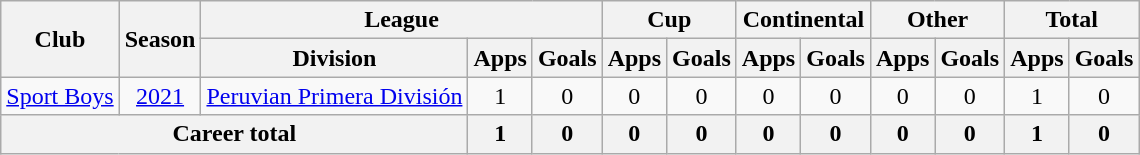<table class="wikitable" style="text-align: center">
<tr>
<th rowspan="2">Club</th>
<th rowspan="2">Season</th>
<th colspan="3">League</th>
<th colspan="2">Cup</th>
<th colspan="2">Continental</th>
<th colspan="2">Other</th>
<th colspan="2">Total</th>
</tr>
<tr>
<th>Division</th>
<th>Apps</th>
<th>Goals</th>
<th>Apps</th>
<th>Goals</th>
<th>Apps</th>
<th>Goals</th>
<th>Apps</th>
<th>Goals</th>
<th>Apps</th>
<th>Goals</th>
</tr>
<tr>
<td><a href='#'>Sport Boys</a></td>
<td><a href='#'>2021</a></td>
<td><a href='#'>Peruvian Primera División</a></td>
<td>1</td>
<td>0</td>
<td>0</td>
<td>0</td>
<td>0</td>
<td>0</td>
<td>0</td>
<td>0</td>
<td>1</td>
<td>0</td>
</tr>
<tr>
<th colspan="3"><strong>Career total</strong></th>
<th>1</th>
<th>0</th>
<th>0</th>
<th>0</th>
<th>0</th>
<th>0</th>
<th>0</th>
<th>0</th>
<th>1</th>
<th>0</th>
</tr>
</table>
